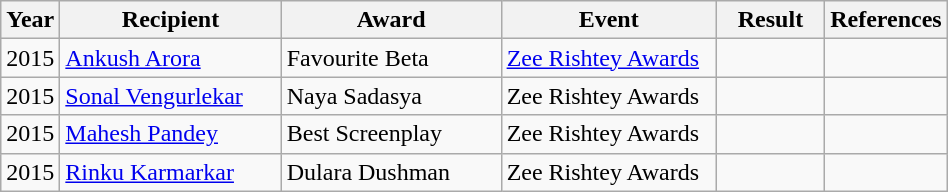<table style="width: 50%;" class="wikitable">
<tr>
<th style="width:6%;">Year</th>
<th style="width:25%;">Recipient</th>
<th style="width:25%;">Award</th>
<th style="width:25%;">Event</th>
<th style="width:12%;">Result</th>
<th style="width:7%;">References</th>
</tr>
<tr>
<td>2015</td>
<td><a href='#'>Ankush Arora</a></td>
<td>Favourite Beta</td>
<td><a href='#'>Zee Rishtey Awards</a></td>
<td></td>
<td></td>
</tr>
<tr>
<td>2015</td>
<td><a href='#'>Sonal Vengurlekar</a></td>
<td>Naya Sadasya</td>
<td>Zee Rishtey Awards</td>
<td></td>
<td></td>
</tr>
<tr>
<td>2015</td>
<td><a href='#'>Mahesh Pandey</a></td>
<td>Best Screenplay</td>
<td>Zee Rishtey Awards</td>
<td></td>
<td></td>
</tr>
<tr>
<td>2015</td>
<td><a href='#'>Rinku Karmarkar</a></td>
<td>Dulara Dushman</td>
<td>Zee Rishtey Awards</td>
<td></td>
<td></td>
</tr>
</table>
